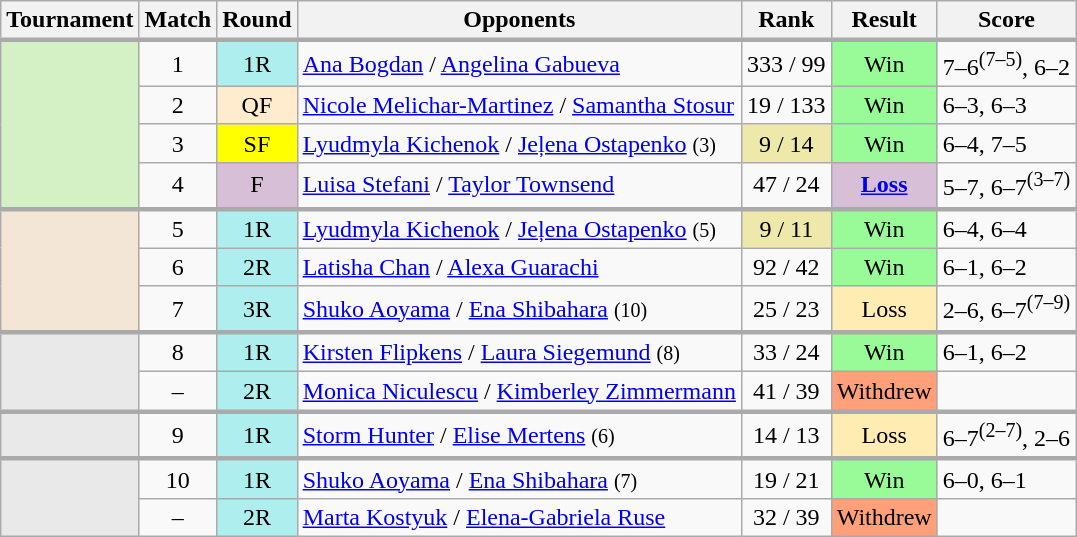<table class="wikitable">
<tr>
<th>Tournament</th>
<th>Match</th>
<th>Round</th>
<th>Opponents</th>
<th>Rank</th>
<th>Result</th>
<th>Score</th>
</tr>
<tr style="border-top:3px solid #aaaaaa">
<td rowspan="4" style="background:#d4f1c5; text-align:left"></td>
<td style="text-align:center">1</td>
<td style="text-align:center; background:#afeeee">1R</td>
<td> <a href='#'>Ana Bogdan</a> /  <a href='#'>Angelina Gabueva</a></td>
<td style="text-align:center">333 / 99</td>
<td style="text-align:center; background:#98fb98">Win</td>
<td>7–6<sup>(7–5)</sup>, 6–2</td>
</tr>
<tr>
<td style="text-align:center">2</td>
<td style="text-align:center; background:#ffebcd;">QF</td>
<td> <a href='#'>Nicole Melichar-Martinez</a> /  <a href='#'>Samantha Stosur</a></td>
<td style="text-align:center">19 / 133</td>
<td style="text-align:center; background:#98fb98">Win</td>
<td>6–3, 6–3</td>
</tr>
<tr>
<td style="text-align:center">3</td>
<td style="text-align:center; background:yellow;">SF</td>
<td> <a href='#'>Lyudmyla Kichenok</a> /  <a href='#'>Jeļena Ostapenko</a> <small>(3)</small></td>
<td style="text-align:center; background:#eee8aa;">9 / 14</td>
<td style="text-align:center; background:#98fb98">Win</td>
<td>6–4, 7–5</td>
</tr>
<tr>
<td style="text-align:center">4</td>
<td style="text-align:center; background:thistle;">F</td>
<td> <a href='#'>Luisa Stefani</a> /  <a href='#'>Taylor Townsend</a></td>
<td style="text-align:center">47 / 24</td>
<td style="text-align:center; background:thistle"><a href='#'><strong>Loss</strong></a></td>
<td>5–7, 6–7<sup>(3–7)</sup></td>
</tr>
<tr style="border-top:3px solid #aaaaaa">
<td rowspan="3" style="background:#f3e6d7; text-align:left"></td>
<td style="text-align:center">5</td>
<td style="text-align:center; background:#afeeee;">1R</td>
<td> <a href='#'>Lyudmyla Kichenok</a> /  <a href='#'>Jeļena Ostapenko</a> <small>(5)</small></td>
<td style="text-align:center; background:#eee8aa;">9 / 11</td>
<td style="text-align:center; background:#98fb98">Win</td>
<td>6–4, 6–4</td>
</tr>
<tr>
<td style="text-align:center">6</td>
<td style="text-align:center; background:#afeeee;">2R</td>
<td> <a href='#'>Latisha Chan</a> /  <a href='#'>Alexa Guarachi</a></td>
<td style="text-align:center;">92 / 42</td>
<td style="text-align:center; background:#98fb98">Win</td>
<td>6–1, 6–2</td>
</tr>
<tr>
<td style="text-align:center">7</td>
<td style="text-align:center; background:#afeeee;">3R</td>
<td> <a href='#'>Shuko Aoyama</a> /  <a href='#'>Ena Shibahara</a> <small>(10)</small></td>
<td style="text-align:center;">25 / 23</td>
<td style="text-align:center; background:#ffecb2">Loss</td>
<td>2–6, 6–7<sup>(7–9)</sup></td>
</tr>
<tr style="border-top:3px solid #aaaaaa">
<td rowspan="2" style="background:#e9e9e9; text-align:left"></td>
<td style="text-align:center">8</td>
<td style="text-align:center; background:#afeeee">1R</td>
<td> <a href='#'>Kirsten Flipkens</a> /  <a href='#'>Laura Siegemund</a> <small>(8)</small></td>
<td style="text-align:center;">33 / 24</td>
<td style="text-align:center; background:#98fb98">Win</td>
<td>6–1, 6–2</td>
</tr>
<tr>
<td style="text-align:center">–</td>
<td style="text-align:center; background:#afeeee">2R</td>
<td> <a href='#'>Monica Niculescu</a> /  <a href='#'>Kimberley Zimmermann</a></td>
<td style="text-align:center;">41 / 39</td>
<td style="text-align:center; background:#ffa07a">Withdrew</td>
<td></td>
</tr>
<tr style="border-top:3px solid #aaaaaa">
<td style="background:#e9e9e9; text-align:left"></td>
<td style="text-align:center">9</td>
<td style="text-align:center; background:#afeeee">1R</td>
<td> <a href='#'>Storm Hunter</a> /  <a href='#'>Elise Mertens</a> <small>(6)</small></td>
<td style="text-align:center;">14 / 13</td>
<td style="text-align:center; background:#ffecb2">Loss</td>
<td>6–7<sup>(2–7)</sup>, 2–6</td>
</tr>
<tr style="border-top:3px solid #aaaaaa">
<td rowspan="2" style="background:#e9e9e9; text-align:left"></td>
<td style="text-align:center">10</td>
<td style="text-align:center; background:#afeeee">1R</td>
<td> <a href='#'>Shuko Aoyama</a> /  <a href='#'>Ena Shibahara</a> <small>(7)</small></td>
<td style="text-align:center;">19 / 21</td>
<td style="text-align:center; background:#98fb98">Win</td>
<td>6–0, 6–1</td>
</tr>
<tr>
<td style="text-align:center">–</td>
<td style="text-align:center; background:#afeeee">2R</td>
<td> <a href='#'>Marta Kostyuk</a> /  <a href='#'>Elena-Gabriela Ruse</a></td>
<td style="text-align:center;">32 / 39</td>
<td style="text-align:center; background:#ffa07a">Withdrew</td>
<td></td>
</tr>
</table>
